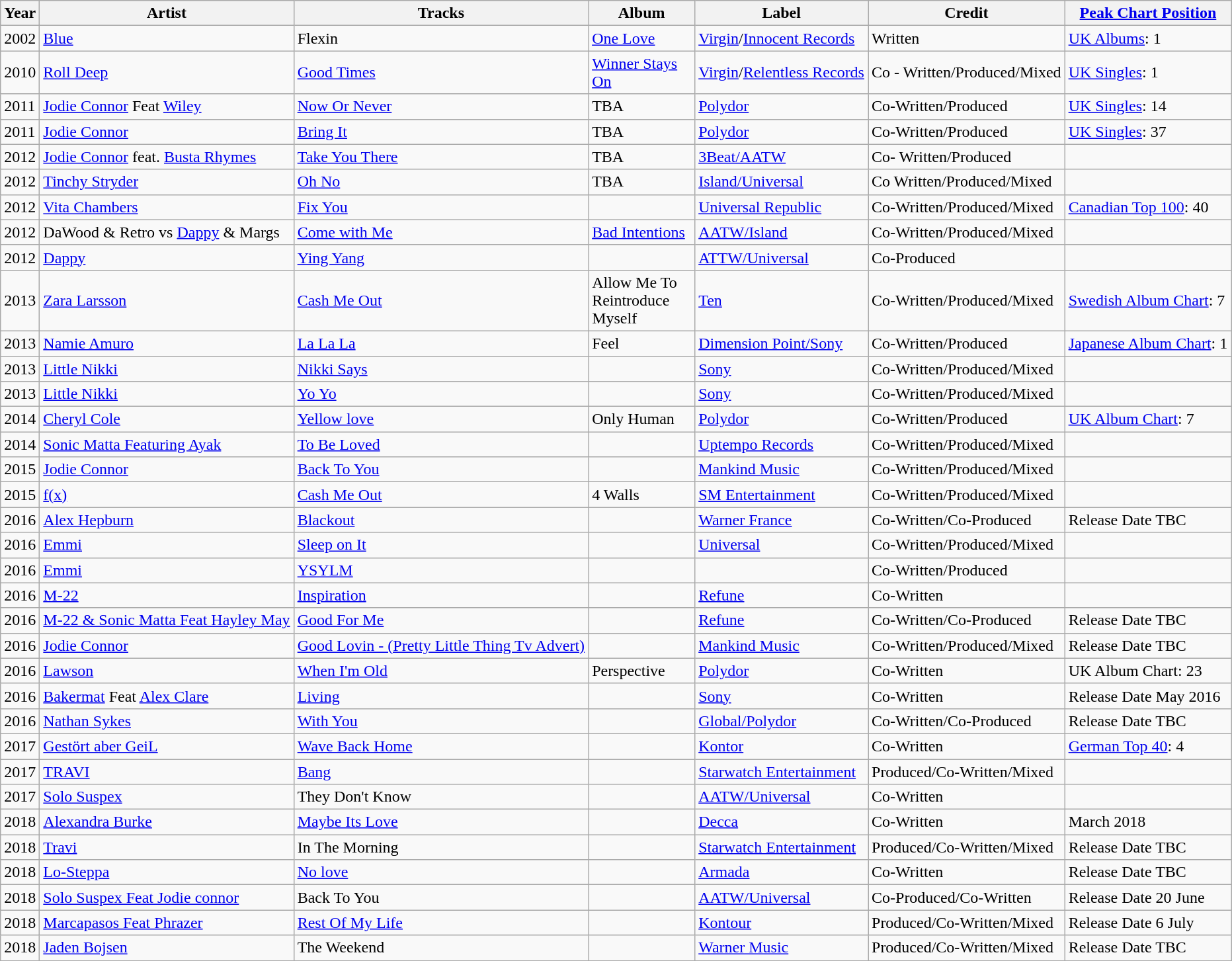<table class="wikitable" border="1">
<tr>
<th>Year</th>
<th>Artist</th>
<th>Tracks</th>
<th width="100">Album</th>
<th>Label</th>
<th>Credit</th>
<th><a href='#'>Peak Chart Position</a></th>
</tr>
<tr>
<td>2002</td>
<td><a href='#'>Blue</a></td>
<td>Flexin</td>
<td><a href='#'>One Love</a></td>
<td><a href='#'>Virgin</a>/<a href='#'>Innocent Records</a></td>
<td>Written</td>
<td><a href='#'>UK Albums</a>: 1</td>
</tr>
<tr>
<td>2010</td>
<td><a href='#'>Roll Deep</a></td>
<td><a href='#'>Good Times</a></td>
<td><a href='#'>Winner Stays On</a></td>
<td><a href='#'>Virgin</a>/<a href='#'>Relentless Records</a></td>
<td>Co - Written/Produced/Mixed</td>
<td><a href='#'>UK Singles</a>: 1</td>
</tr>
<tr>
<td>2011</td>
<td><a href='#'>Jodie Connor</a> Feat <a href='#'>Wiley</a></td>
<td><a href='#'>Now Or Never</a></td>
<td>TBA</td>
<td><a href='#'>Polydor</a></td>
<td>Co-Written/Produced</td>
<td><a href='#'>UK Singles</a>: 14</td>
</tr>
<tr>
<td>2011</td>
<td><a href='#'>Jodie Connor</a></td>
<td><a href='#'>Bring It</a></td>
<td>TBA</td>
<td><a href='#'>Polydor</a></td>
<td>Co-Written/Produced</td>
<td><a href='#'>UK Singles</a>: 37</td>
</tr>
<tr>
<td>2012</td>
<td><a href='#'>Jodie Connor</a> feat. <a href='#'>Busta Rhymes</a></td>
<td><a href='#'>Take You There</a></td>
<td>TBA</td>
<td><a href='#'>3Beat/AATW</a></td>
<td>Co- Written/Produced</td>
<td></td>
</tr>
<tr>
<td>2012</td>
<td><a href='#'>Tinchy Stryder</a></td>
<td><a href='#'>Oh No</a></td>
<td>TBA</td>
<td><a href='#'>Island/Universal</a></td>
<td>Co Written/Produced/Mixed</td>
<td></td>
</tr>
<tr>
<td>2012</td>
<td><a href='#'>Vita Chambers</a></td>
<td><a href='#'>Fix You</a></td>
<td></td>
<td><a href='#'>Universal Republic</a></td>
<td>Co-Written/Produced/Mixed</td>
<td><a href='#'>Canadian Top 100</a>: 40</td>
</tr>
<tr>
<td>2012</td>
<td>DaWood & Retro vs <a href='#'>Dappy</a> & Margs</td>
<td><a href='#'>Come with Me</a></td>
<td><a href='#'>Bad Intentions</a></td>
<td><a href='#'>AATW/Island</a></td>
<td>Co-Written/Produced/Mixed</td>
<td></td>
</tr>
<tr>
<td>2012</td>
<td><a href='#'>Dappy</a></td>
<td><a href='#'>Ying Yang</a></td>
<td></td>
<td><a href='#'>ATTW/Universal</a></td>
<td>Co-Produced</td>
<td></td>
</tr>
<tr>
<td>2013</td>
<td><a href='#'>Zara Larsson</a></td>
<td><a href='#'>Cash Me Out</a></td>
<td>Allow Me To Reintroduce Myself</td>
<td><a href='#'>Ten</a></td>
<td>Co-Written/Produced/Mixed</td>
<td><a href='#'>Swedish Album Chart</a>: 7</td>
</tr>
<tr>
<td>2013</td>
<td><a href='#'>Namie Amuro</a></td>
<td><a href='#'>La La La</a></td>
<td>Feel</td>
<td><a href='#'>Dimension Point/Sony</a></td>
<td>Co-Written/Produced</td>
<td><a href='#'>Japanese Album Chart</a>: 1</td>
</tr>
<tr>
<td>2013</td>
<td><a href='#'>Little Nikki</a></td>
<td><a href='#'>Nikki Says</a></td>
<td></td>
<td><a href='#'>Sony</a></td>
<td>Co-Written/Produced/Mixed</td>
<td></td>
</tr>
<tr>
<td>2013</td>
<td><a href='#'>Little Nikki</a></td>
<td><a href='#'>Yo Yo</a></td>
<td></td>
<td><a href='#'>Sony</a></td>
<td>Co-Written/Produced/Mixed</td>
<td></td>
</tr>
<tr>
<td>2014</td>
<td><a href='#'>Cheryl Cole</a></td>
<td><a href='#'>Yellow love</a></td>
<td>Only Human</td>
<td><a href='#'>Polydor</a></td>
<td>Co-Written/Produced</td>
<td><a href='#'>UK Album Chart</a>: 7</td>
</tr>
<tr>
<td>2014</td>
<td><a href='#'>Sonic Matta Featuring Ayak</a></td>
<td><a href='#'>To Be Loved</a></td>
<td></td>
<td><a href='#'>Uptempo Records</a></td>
<td>Co-Written/Produced/Mixed</td>
<td></td>
</tr>
<tr>
<td>2015</td>
<td><a href='#'>Jodie Connor</a></td>
<td><a href='#'>Back To You</a></td>
<td></td>
<td><a href='#'>Mankind Music</a></td>
<td>Co-Written/Produced/Mixed</td>
<td></td>
</tr>
<tr>
<td>2015</td>
<td><a href='#'>f(x)</a></td>
<td><a href='#'>Cash Me Out</a></td>
<td>4 Walls</td>
<td><a href='#'>SM Entertainment</a></td>
<td>Co-Written/Produced/Mixed</td>
<td></td>
</tr>
<tr>
<td>2016</td>
<td><a href='#'>Alex Hepburn</a></td>
<td><a href='#'>Blackout</a></td>
<td></td>
<td><a href='#'>Warner France</a></td>
<td>Co-Written/Co-Produced</td>
<td>Release Date TBC</td>
</tr>
<tr>
<td>2016</td>
<td><a href='#'>Emmi</a></td>
<td><a href='#'>Sleep on It</a></td>
<td></td>
<td><a href='#'>Universal</a></td>
<td>Co-Written/Produced/Mixed</td>
<td></td>
</tr>
<tr>
<td>2016</td>
<td><a href='#'>Emmi</a></td>
<td><a href='#'>YSYLM</a></td>
<td></td>
<td></td>
<td>Co-Written/Produced</td>
<td></td>
</tr>
<tr>
<td>2016</td>
<td><a href='#'>M-22</a></td>
<td><a href='#'>Inspiration</a></td>
<td></td>
<td><a href='#'>Refune</a></td>
<td>Co-Written</td>
<td></td>
</tr>
<tr>
<td>2016</td>
<td><a href='#'>M-22 & Sonic Matta Feat Hayley May</a></td>
<td><a href='#'>Good For Me</a></td>
<td></td>
<td><a href='#'>Refune</a></td>
<td>Co-Written/Co-Produced</td>
<td>Release Date TBC</td>
</tr>
<tr>
<td>2016</td>
<td><a href='#'>Jodie Connor</a></td>
<td><a href='#'>Good Lovin - (Pretty Little Thing Tv Advert)</a></td>
<td></td>
<td><a href='#'>Mankind Music</a></td>
<td>Co-Written/Produced/Mixed</td>
<td>Release Date TBC</td>
</tr>
<tr>
<td>2016</td>
<td><a href='#'>Lawson</a></td>
<td><a href='#'>When I'm Old</a></td>
<td>Perspective</td>
<td><a href='#'>Polydor</a></td>
<td>Co-Written</td>
<td>UK Album Chart: 23</td>
</tr>
<tr>
<td>2016</td>
<td><a href='#'>Bakermat</a> Feat <a href='#'>Alex Clare</a></td>
<td><a href='#'>Living</a></td>
<td></td>
<td><a href='#'>Sony</a></td>
<td>Co-Written</td>
<td>Release Date May 2016</td>
</tr>
<tr>
<td>2016</td>
<td><a href='#'>Nathan Sykes</a></td>
<td><a href='#'>With You</a></td>
<td></td>
<td><a href='#'>Global/Polydor</a></td>
<td>Co-Written/Co-Produced</td>
<td>Release Date TBC</td>
</tr>
<tr>
<td>2017</td>
<td><a href='#'>Gestört aber GeiL</a></td>
<td><a href='#'>Wave Back Home</a></td>
<td></td>
<td><a href='#'>Kontor</a></td>
<td>Co-Written</td>
<td><a href='#'>German Top 40</a>: 4</td>
</tr>
<tr>
<td>2017</td>
<td><a href='#'>TRAVI</a></td>
<td><a href='#'>Bang</a></td>
<td></td>
<td><a href='#'>Starwatch Entertainment</a></td>
<td>Produced/Co-Written/Mixed</td>
<td></td>
</tr>
<tr>
<td>2017</td>
<td><a href='#'>Solo Suspex</a></td>
<td>They Don't Know</td>
<td></td>
<td><a href='#'>AATW/Universal</a></td>
<td>Co-Written</td>
<td></td>
</tr>
<tr>
<td>2018</td>
<td><a href='#'>Alexandra Burke</a></td>
<td><a href='#'>Maybe Its Love</a></td>
<td></td>
<td><a href='#'>Decca</a></td>
<td>Co-Written</td>
<td>March 2018</td>
</tr>
<tr>
<td>2018</td>
<td><a href='#'>Travi</a></td>
<td>In The Morning</td>
<td></td>
<td><a href='#'>Starwatch Entertainment</a></td>
<td>Produced/Co-Written/Mixed</td>
<td>Release Date TBC</td>
</tr>
<tr>
<td>2018</td>
<td><a href='#'>Lo-Steppa</a></td>
<td><a href='#'>No love</a></td>
<td></td>
<td><a href='#'>Armada</a></td>
<td>Co-Written</td>
<td>Release Date TBC</td>
</tr>
<tr>
<td>2018</td>
<td><a href='#'>Solo Suspex Feat Jodie connor</a></td>
<td>Back To You</td>
<td></td>
<td><a href='#'>AATW/Universal</a></td>
<td>Co-Produced/Co-Written</td>
<td>Release Date 20 June</td>
</tr>
<tr>
<td>2018</td>
<td><a href='#'>Marcapasos Feat Phrazer</a></td>
<td><a href='#'>Rest Of My Life</a></td>
<td></td>
<td><a href='#'>Kontour</a></td>
<td>Produced/Co-Written/Mixed</td>
<td>Release Date 6 July</td>
</tr>
<tr>
<td>2018</td>
<td><a href='#'>Jaden Bojsen</a></td>
<td>The Weekend</td>
<td></td>
<td><a href='#'>Warner Music</a></td>
<td>Produced/Co-Written/Mixed</td>
<td>Release Date TBC</td>
</tr>
<tr>
</tr>
</table>
